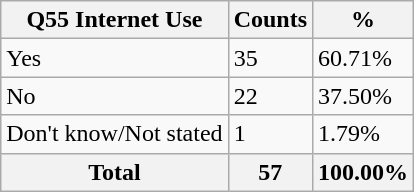<table class="wikitable sortable">
<tr>
<th>Q55 Internet Use</th>
<th>Counts</th>
<th>%</th>
</tr>
<tr>
<td>Yes</td>
<td>35</td>
<td>60.71%</td>
</tr>
<tr>
<td>No</td>
<td>22</td>
<td>37.50%</td>
</tr>
<tr>
<td>Don't know/Not stated</td>
<td>1</td>
<td>1.79%</td>
</tr>
<tr>
<th>Total</th>
<th>57</th>
<th>100.00%</th>
</tr>
</table>
